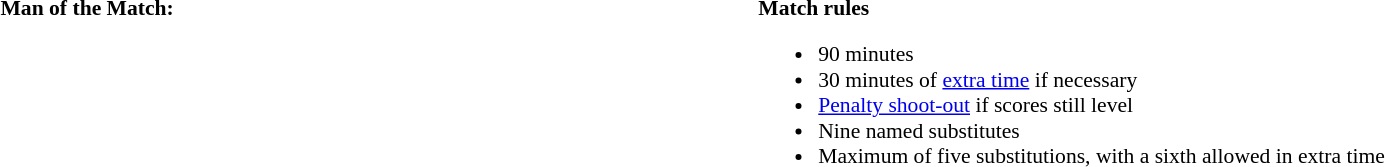<table style="width:100%;font-size:90%">
<tr>
<td style="width:40%;vertical-align:top"><br><strong>Man of the Match:</strong>
<br></td>
<td style="width:60%;vertical-align:top"><br><strong>Match rules</strong><ul><li>90 minutes</li><li>30 minutes of <a href='#'>extra time</a> if necessary</li><li><a href='#'>Penalty shoot-out</a> if scores still level</li><li>Nine named substitutes</li><li>Maximum of five substitutions, with a sixth allowed in extra time</li></ul></td>
</tr>
</table>
